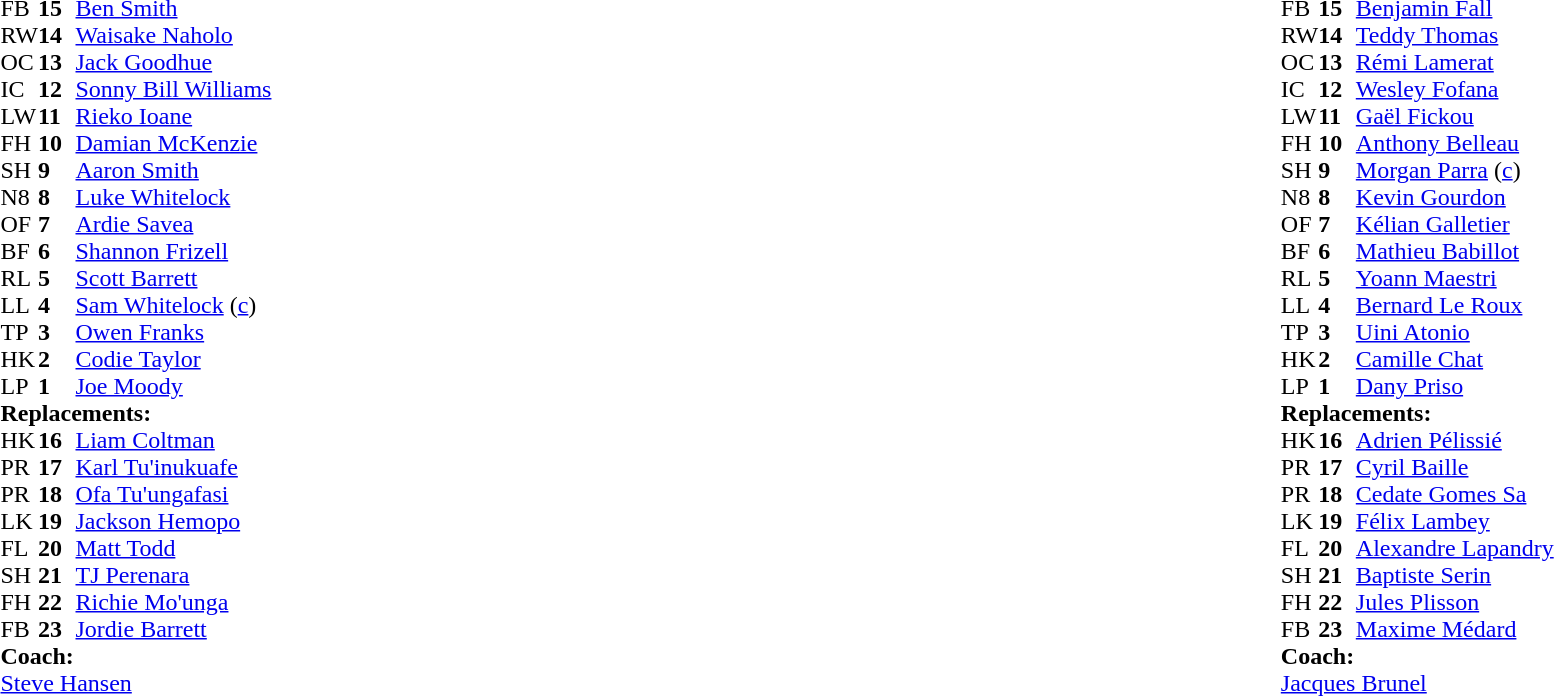<table style="width:100%;">
<tr>
<td style="vertical-align:top; width:50%;"><br><table style="font-size: 100%" cellspacing="0" cellpadding="0">
<tr>
<th width="25"></th>
<th width="25"></th>
</tr>
<tr>
<td>FB</td>
<td><strong>15</strong></td>
<td><a href='#'>Ben Smith</a></td>
</tr>
<tr>
<td>RW</td>
<td><strong>14</strong></td>
<td><a href='#'>Waisake Naholo</a></td>
</tr>
<tr>
<td>OC</td>
<td><strong>13</strong></td>
<td><a href='#'>Jack Goodhue</a></td>
</tr>
<tr>
<td>IC</td>
<td><strong>12</strong></td>
<td><a href='#'>Sonny Bill Williams</a></td>
<td></td>
<td></td>
</tr>
<tr>
<td>LW</td>
<td><strong>11</strong></td>
<td><a href='#'>Rieko Ioane</a></td>
</tr>
<tr>
<td>FH</td>
<td><strong>10</strong></td>
<td><a href='#'>Damian McKenzie</a></td>
<td></td>
<td></td>
</tr>
<tr>
<td>SH</td>
<td><strong>9</strong></td>
<td><a href='#'>Aaron Smith</a></td>
<td></td>
<td></td>
</tr>
<tr>
<td>N8</td>
<td><strong>8</strong></td>
<td><a href='#'>Luke Whitelock</a></td>
</tr>
<tr>
<td>OF</td>
<td><strong>7</strong></td>
<td><a href='#'>Ardie Savea</a></td>
<td></td>
<td colspan=2></td>
</tr>
<tr>
<td>BF</td>
<td><strong>6</strong></td>
<td><a href='#'>Shannon Frizell</a></td>
</tr>
<tr>
<td>RL</td>
<td><strong>5</strong></td>
<td><a href='#'>Scott Barrett</a></td>
</tr>
<tr>
<td>LL</td>
<td><strong>4</strong></td>
<td><a href='#'>Sam Whitelock</a> (<a href='#'>c</a>)</td>
<td></td>
<td></td>
<td></td>
<td></td>
</tr>
<tr>
<td>TP</td>
<td><strong>3</strong></td>
<td><a href='#'>Owen Franks</a></td>
<td></td>
<td></td>
</tr>
<tr>
<td>HK</td>
<td><strong>2</strong></td>
<td><a href='#'>Codie Taylor</a></td>
<td></td>
<td></td>
</tr>
<tr>
<td>LP</td>
<td><strong>1</strong></td>
<td><a href='#'>Joe Moody</a></td>
<td></td>
<td></td>
</tr>
<tr>
<td colspan="3"><strong>Replacements:</strong></td>
</tr>
<tr>
<td>HK</td>
<td><strong>16</strong></td>
<td><a href='#'>Liam Coltman</a></td>
<td></td>
<td></td>
</tr>
<tr>
<td>PR</td>
<td><strong>17</strong></td>
<td><a href='#'>Karl Tu'inukuafe</a></td>
<td></td>
<td></td>
</tr>
<tr>
<td>PR</td>
<td><strong>18</strong></td>
<td><a href='#'>Ofa Tu'ungafasi</a></td>
<td></td>
<td></td>
</tr>
<tr>
<td>LK</td>
<td><strong>19</strong></td>
<td><a href='#'>Jackson Hemopo</a></td>
<td></td>
<td></td>
<td></td>
<td></td>
</tr>
<tr>
<td>FL</td>
<td><strong>20</strong></td>
<td><a href='#'>Matt Todd</a></td>
<td></td>
<td></td>
</tr>
<tr>
<td>SH</td>
<td><strong>21</strong></td>
<td><a href='#'>TJ Perenara</a></td>
<td></td>
<td></td>
</tr>
<tr>
<td>FH</td>
<td><strong>22</strong></td>
<td><a href='#'>Richie Mo'unga</a></td>
<td></td>
<td></td>
</tr>
<tr>
<td>FB</td>
<td><strong>23</strong></td>
<td><a href='#'>Jordie Barrett</a></td>
<td></td>
<td></td>
</tr>
<tr>
<td colspan="3"><strong>Coach:</strong></td>
</tr>
<tr>
<td colspan="4"> <a href='#'>Steve Hansen</a></td>
</tr>
</table>
</td>
<td style="vertical-align:top; width:50%;"><br><table cellspacing="0" cellpadding="0" style="font-size:100%; margin:auto;">
<tr>
<th width="25"></th>
<th width="25"></th>
</tr>
<tr>
<td>FB</td>
<td><strong>15</strong></td>
<td><a href='#'>Benjamin Fall</a></td>
<td></td>
<td></td>
<td></td>
</tr>
<tr>
<td>RW</td>
<td><strong>14</strong></td>
<td><a href='#'>Teddy Thomas</a></td>
<td></td>
<td></td>
<td></td>
<td></td>
</tr>
<tr>
<td>OC</td>
<td><strong>13</strong></td>
<td><a href='#'>Rémi Lamerat</a></td>
<td></td>
<td></td>
</tr>
<tr>
<td>IC</td>
<td><strong>12</strong></td>
<td><a href='#'>Wesley Fofana</a></td>
</tr>
<tr>
<td>LW</td>
<td><strong>11</strong></td>
<td><a href='#'>Gaël Fickou</a></td>
</tr>
<tr>
<td>FH</td>
<td><strong>10</strong></td>
<td><a href='#'>Anthony Belleau</a></td>
</tr>
<tr>
<td>SH</td>
<td><strong>9</strong></td>
<td><a href='#'>Morgan Parra</a> (<a href='#'>c</a>)</td>
<td></td>
<td></td>
</tr>
<tr>
<td>N8</td>
<td><strong>8</strong></td>
<td><a href='#'>Kevin Gourdon</a></td>
<td></td>
<td></td>
</tr>
<tr>
<td>OF</td>
<td><strong>7</strong></td>
<td><a href='#'>Kélian Galletier</a></td>
</tr>
<tr>
<td>BF</td>
<td><strong>6</strong></td>
<td><a href='#'>Mathieu Babillot</a></td>
</tr>
<tr>
<td>RL</td>
<td><strong>5</strong></td>
<td><a href='#'>Yoann Maestri</a></td>
</tr>
<tr>
<td>LL</td>
<td><strong>4</strong></td>
<td><a href='#'>Bernard Le Roux</a></td>
<td></td>
<td></td>
</tr>
<tr>
<td>TP</td>
<td><strong>3</strong></td>
<td><a href='#'>Uini Atonio</a></td>
<td></td>
<td></td>
</tr>
<tr>
<td>HK</td>
<td><strong>2</strong></td>
<td><a href='#'>Camille Chat</a></td>
<td></td>
<td colspan=2></td>
<td></td>
</tr>
<tr>
<td>LP</td>
<td><strong>1</strong></td>
<td><a href='#'>Dany Priso</a></td>
<td></td>
<td></td>
</tr>
<tr>
<td colspan=3><strong>Replacements:</strong></td>
</tr>
<tr>
<td>HK</td>
<td><strong>16</strong></td>
<td><a href='#'>Adrien Pélissié</a></td>
<td></td>
<td></td>
<td></td>
<td></td>
</tr>
<tr>
<td>PR</td>
<td><strong>17</strong></td>
<td><a href='#'>Cyril Baille</a></td>
<td></td>
<td></td>
</tr>
<tr>
<td>PR</td>
<td><strong>18</strong></td>
<td><a href='#'>Cedate Gomes Sa</a></td>
<td></td>
<td></td>
</tr>
<tr>
<td>LK</td>
<td><strong>19</strong></td>
<td><a href='#'>Félix Lambey</a></td>
<td></td>
<td></td>
</tr>
<tr>
<td>FL</td>
<td><strong>20</strong></td>
<td><a href='#'>Alexandre Lapandry</a></td>
<td></td>
<td></td>
</tr>
<tr>
<td>SH</td>
<td><strong>21</strong></td>
<td><a href='#'>Baptiste Serin</a></td>
<td></td>
<td></td>
</tr>
<tr>
<td>FH</td>
<td><strong>22</strong></td>
<td><a href='#'>Jules Plisson</a></td>
<td></td>
<td></td>
</tr>
<tr>
<td>FB</td>
<td><strong>23</strong></td>
<td><a href='#'>Maxime Médard</a></td>
<td></td>
<td></td>
<td></td>
<td></td>
</tr>
<tr>
<td colspan=3><strong>Coach:</strong></td>
</tr>
<tr>
<td colspan="4"> <a href='#'>Jacques Brunel</a></td>
</tr>
</table>
</td>
</tr>
</table>
